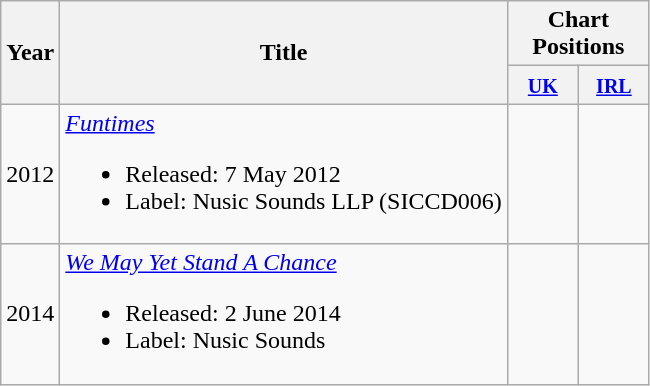<table class="wikitable" style=text-align:center;>
<tr>
<th rowspan="2">Year</th>
<th rowspan="2">Title</th>
<th colspan="2">Chart Positions</th>
</tr>
<tr>
<th width="40"><small><a href='#'>UK</a></small></th>
<th width="40"><small><a href='#'>IRL</a></small></th>
</tr>
<tr>
<td>2012</td>
<td align="left"><em><a href='#'>Funtimes</a></em><br><ul><li>Released: 7 May 2012</li><li>Label: Nusic Sounds LLP (SICCD006)</li></ul></td>
<td> </td>
<td> </td>
</tr>
<tr>
<td>2014</td>
<td align="left"><em><a href='#'>We May Yet Stand A Chance</a></em><br><ul><li>Released: 2 June 2014</li><li>Label: Nusic Sounds</li></ul></td>
<td> </td>
<td> </td>
</tr>
</table>
